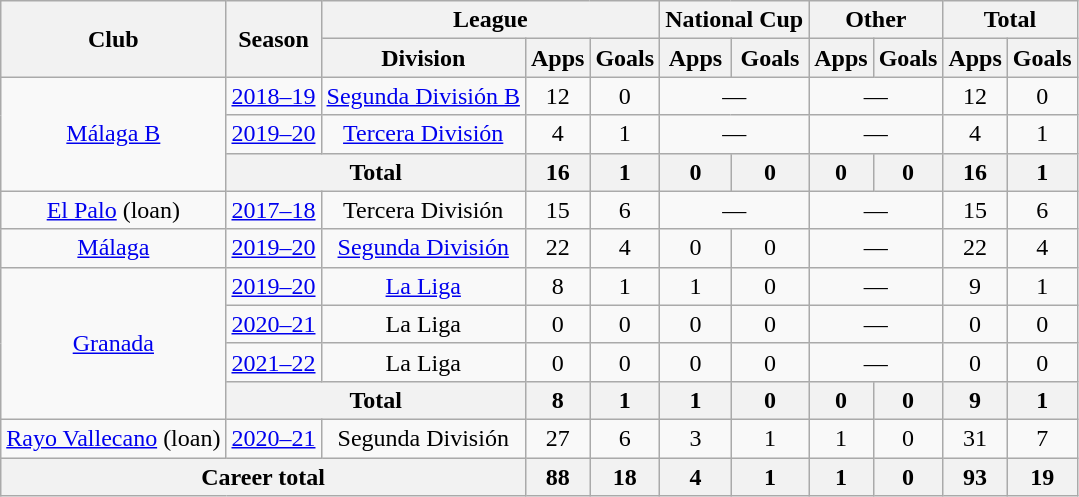<table class="wikitable" style="text-align:center">
<tr>
<th rowspan="2">Club</th>
<th rowspan="2">Season</th>
<th colspan="3">League</th>
<th colspan="2">National Cup</th>
<th colspan="2">Other</th>
<th colspan="2">Total</th>
</tr>
<tr>
<th>Division</th>
<th>Apps</th>
<th>Goals</th>
<th>Apps</th>
<th>Goals</th>
<th>Apps</th>
<th>Goals</th>
<th>Apps</th>
<th>Goals</th>
</tr>
<tr>
<td rowspan="3"><a href='#'>Málaga B</a></td>
<td><a href='#'>2018–19</a></td>
<td><a href='#'>Segunda División B</a></td>
<td>12</td>
<td>0</td>
<td colspan="2">—</td>
<td colspan="2">—</td>
<td>12</td>
<td>0</td>
</tr>
<tr>
<td><a href='#'>2019–20</a></td>
<td><a href='#'>Tercera División</a></td>
<td>4</td>
<td>1</td>
<td colspan="2">—</td>
<td colspan="2">—</td>
<td>4</td>
<td>1</td>
</tr>
<tr>
<th colspan="2">Total</th>
<th>16</th>
<th>1</th>
<th>0</th>
<th>0</th>
<th>0</th>
<th>0</th>
<th>16</th>
<th>1</th>
</tr>
<tr>
<td><a href='#'>El Palo</a> (loan)</td>
<td><a href='#'>2017–18</a></td>
<td>Tercera División</td>
<td>15</td>
<td>6</td>
<td colspan="2">—</td>
<td colspan="2">—</td>
<td>15</td>
<td>6</td>
</tr>
<tr>
<td><a href='#'>Málaga</a></td>
<td><a href='#'>2019–20</a></td>
<td><a href='#'>Segunda División</a></td>
<td>22</td>
<td>4</td>
<td>0</td>
<td>0</td>
<td colspan="2">—</td>
<td>22</td>
<td>4</td>
</tr>
<tr>
<td rowspan="4"><a href='#'>Granada</a></td>
<td><a href='#'>2019–20</a></td>
<td><a href='#'>La Liga</a></td>
<td>8</td>
<td>1</td>
<td>1</td>
<td>0</td>
<td colspan="2">—</td>
<td>9</td>
<td>1</td>
</tr>
<tr>
<td><a href='#'>2020–21</a></td>
<td>La Liga</td>
<td>0</td>
<td>0</td>
<td>0</td>
<td>0</td>
<td colspan="2">—</td>
<td>0</td>
<td>0</td>
</tr>
<tr>
<td><a href='#'>2021–22</a></td>
<td>La Liga</td>
<td>0</td>
<td>0</td>
<td>0</td>
<td>0</td>
<td colspan="2">—</td>
<td>0</td>
<td>0</td>
</tr>
<tr>
<th colspan="2">Total</th>
<th>8</th>
<th>1</th>
<th>1</th>
<th>0</th>
<th>0</th>
<th>0</th>
<th>9</th>
<th>1</th>
</tr>
<tr>
<td><a href='#'>Rayo Vallecano</a> (loan)</td>
<td><a href='#'>2020–21</a></td>
<td>Segunda División</td>
<td>27</td>
<td>6</td>
<td>3</td>
<td>1</td>
<td>1</td>
<td>0</td>
<td>31</td>
<td>7</td>
</tr>
<tr>
<th colspan="3">Career total</th>
<th>88</th>
<th>18</th>
<th>4</th>
<th>1</th>
<th>1</th>
<th>0</th>
<th>93</th>
<th>19</th>
</tr>
</table>
